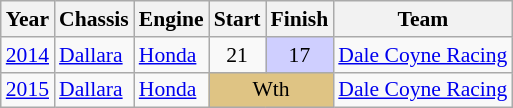<table class="wikitable" style="font-size: 90%;">
<tr>
<th>Year</th>
<th>Chassis</th>
<th>Engine</th>
<th>Start</th>
<th>Finish</th>
<th>Team</th>
</tr>
<tr>
<td><a href='#'>2014</a></td>
<td><a href='#'>Dallara</a></td>
<td><a href='#'>Honda</a></td>
<td align=center>21</td>
<td align=center style="background:#CFCFFF;">17</td>
<td nowrap><a href='#'>Dale Coyne Racing</a></td>
</tr>
<tr>
<td><a href='#'>2015</a></td>
<td><a href='#'>Dallara</a></td>
<td><a href='#'>Honda</a></td>
<td colspan=2 align=center style="background:#DFC484;">Wth</td>
<td nowrap><a href='#'>Dale Coyne Racing</a></td>
</tr>
</table>
